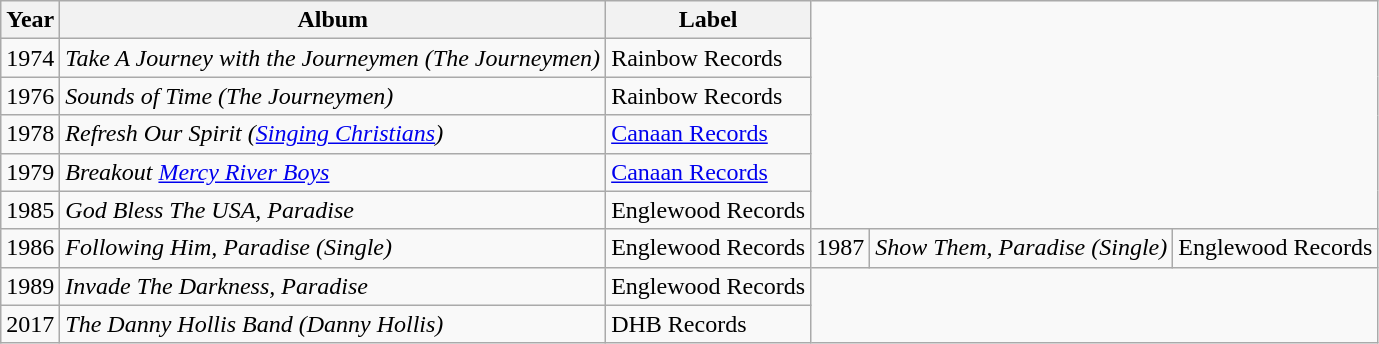<table class="wikitable">
<tr>
<th>Year</th>
<th>Album</th>
<th>Label</th>
</tr>
<tr>
<td>1974</td>
<td><em>Take A Journey with the Journeymen (The Journeymen)</em></td>
<td>Rainbow Records</td>
</tr>
<tr>
<td>1976</td>
<td><em>Sounds of Time (The Journeymen)</em></td>
<td>Rainbow Records</td>
</tr>
<tr>
<td>1978</td>
<td><em>Refresh Our Spirit (<a href='#'>Singing Christians</a>)</em></td>
<td><a href='#'>Canaan Records</a></td>
</tr>
<tr>
<td>1979</td>
<td><em>Breakout <a href='#'>Mercy River Boys</a></em></td>
<td><a href='#'>Canaan Records</a></td>
</tr>
<tr>
<td>1985</td>
<td><em>God Bless The USA, Paradise</em></td>
<td>Englewood Records</td>
</tr>
<tr>
<td>1986</td>
<td><em>Following Him, Paradise (Single)</em></td>
<td>Englewood Records</td>
<td>1987</td>
<td><em>Show Them, Paradise (Single)</em></td>
<td>Englewood Records</td>
</tr>
<tr>
<td>1989</td>
<td><em>Invade The Darkness, Paradise</em></td>
<td>Englewood Records</td>
</tr>
<tr>
<td>2017</td>
<td><em>The Danny Hollis Band (Danny Hollis)</em></td>
<td>DHB Records</td>
</tr>
</table>
